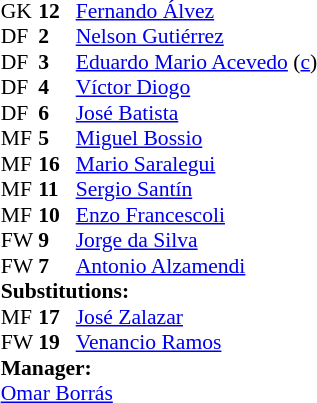<table cellspacing="0" cellpadding="0" style="font-size:90%; margin:auto;">
<tr>
<th width=25></th>
<th width=25></th>
</tr>
<tr>
<td>GK</td>
<td><strong>12</strong></td>
<td><a href='#'>Fernando Álvez</a></td>
</tr>
<tr>
<td>DF</td>
<td><strong>2</strong></td>
<td><a href='#'>Nelson Gutiérrez</a></td>
</tr>
<tr>
<td>DF</td>
<td><strong>3</strong></td>
<td><a href='#'>Eduardo Mario Acevedo</a> (<a href='#'>c</a>)</td>
</tr>
<tr>
<td>DF</td>
<td><strong>4</strong></td>
<td><a href='#'>Víctor Diogo</a></td>
</tr>
<tr>
<td>DF</td>
<td><strong>6</strong></td>
<td><a href='#'>José Batista</a></td>
</tr>
<tr>
<td>MF</td>
<td><strong>5</strong></td>
<td><a href='#'>Miguel Bossio</a></td>
<td></td>
</tr>
<tr>
<td>MF</td>
<td><strong>16</strong></td>
<td><a href='#'>Mario Saralegui</a></td>
</tr>
<tr>
<td>MF</td>
<td><strong>11</strong></td>
<td><a href='#'>Sergio Santín</a></td>
<td></td>
<td></td>
</tr>
<tr>
<td>MF</td>
<td><strong>10</strong></td>
<td><a href='#'>Enzo Francescoli</a></td>
</tr>
<tr>
<td>FW</td>
<td><strong>9</strong></td>
<td><a href='#'>Jorge da Silva</a></td>
<td></td>
</tr>
<tr>
<td>FW</td>
<td><strong>7</strong></td>
<td><a href='#'>Antonio Alzamendi</a></td>
<td></td>
<td></td>
</tr>
<tr>
<td colspan=3><strong>Substitutions:</strong></td>
</tr>
<tr>
<td>MF</td>
<td><strong>17</strong></td>
<td><a href='#'>José Zalazar</a></td>
<td></td>
<td></td>
</tr>
<tr>
<td>FW</td>
<td><strong>19</strong></td>
<td><a href='#'>Venancio Ramos</a></td>
<td></td>
<td></td>
</tr>
<tr>
<td colspan=3><strong>Manager:</strong></td>
</tr>
<tr>
<td colspan=3> <a href='#'>Omar Borrás</a></td>
</tr>
</table>
